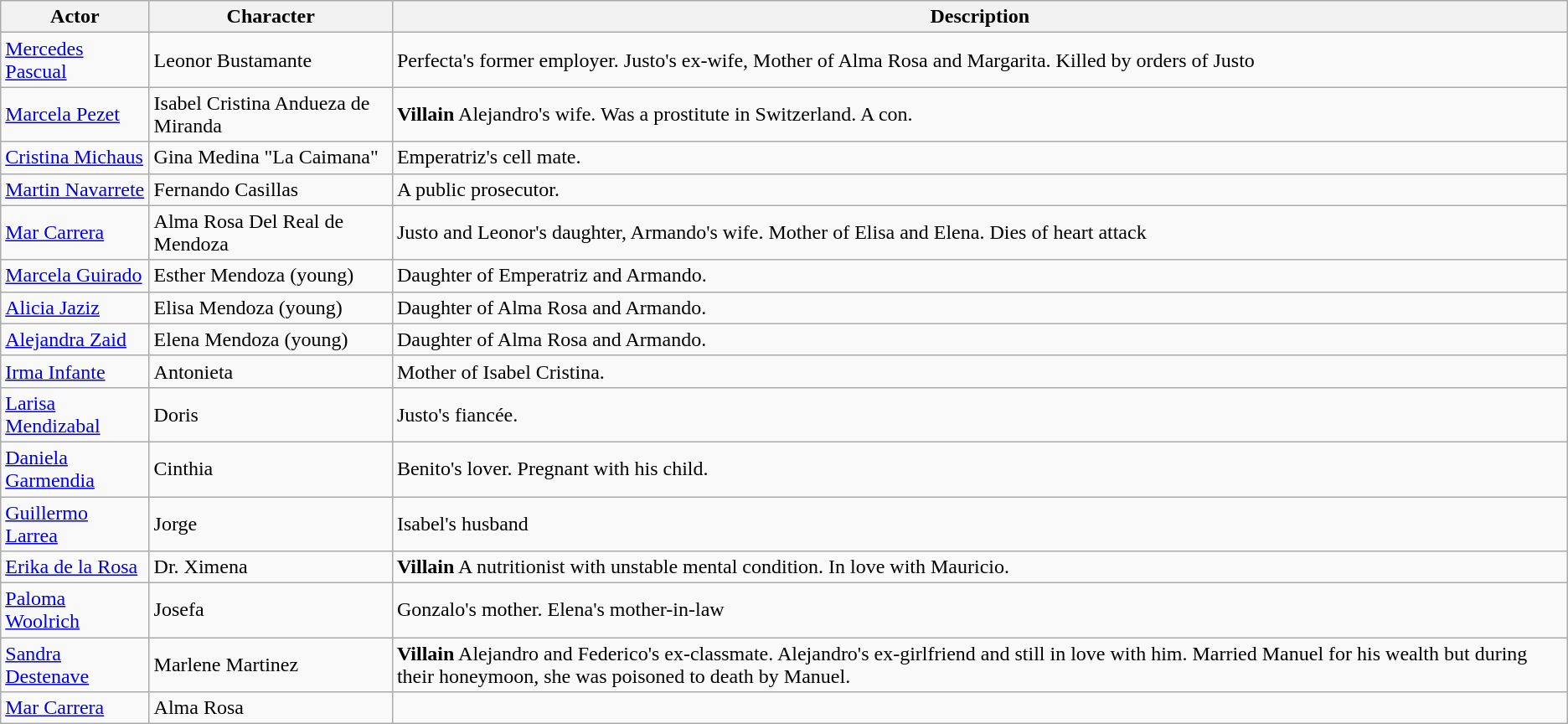<table class="wikitable">
<tr>
<th>Actor</th>
<th>Character</th>
<th>Description</th>
</tr>
<tr>
<td><a href='#'>Mercedes Pascual</a></td>
<td>Leonor Bustamante</td>
<td>Perfecta's former employer. Justo's ex-wife, Mother of Alma Rosa and Margarita. Killed by orders of Justo</td>
</tr>
<tr>
<td><a href='#'>Marcela Pezet</a></td>
<td>Isabel Cristina Andueza de Miranda</td>
<td><strong>Villain</strong> Alejandro's wife. Was a prostitute in Switzerland. A con.</td>
</tr>
<tr>
<td><a href='#'>Cristina Michaus</a></td>
<td>Gina Medina "La Caimana"</td>
<td>Emperatriz's cell mate.</td>
</tr>
<tr>
<td><a href='#'>Martin Navarrete</a></td>
<td>Fernando Casillas</td>
<td>A public prosecutor.</td>
</tr>
<tr>
<td><a href='#'>Mar Carrera</a></td>
<td>Alma Rosa Del Real de Mendoza</td>
<td>Justo and Leonor's daughter, Armando's wife. Mother of Elisa and Elena. Dies of heart attack</td>
</tr>
<tr>
<td><a href='#'>Marcela Guirado</a></td>
<td>Esther Mendoza (young)</td>
<td>Daughter of Emperatriz and Armando.</td>
</tr>
<tr>
<td><a href='#'>Alicia Jaziz</a></td>
<td>Elisa Mendoza (young)</td>
<td>Daughter of Alma Rosa and Armando.</td>
</tr>
<tr>
<td><a href='#'>Alejandra Zaid</a></td>
<td>Elena Mendoza (young)</td>
<td>Daughter of Alma Rosa and Armando.</td>
</tr>
<tr>
<td><a href='#'>Irma Infante</a></td>
<td>Antonieta</td>
<td>Mother of Isabel Cristina.</td>
</tr>
<tr>
<td><a href='#'>Larisa Mendizabal</a></td>
<td>Doris</td>
<td>Justo's fiancée.</td>
</tr>
<tr>
<td><a href='#'>Daniela Garmendia</a></td>
<td>Cinthia</td>
<td>Benito's lover. Pregnant with his child.</td>
</tr>
<tr>
<td><a href='#'>Guillermo Larrea</a></td>
<td>Jorge</td>
<td>Isabel's husband</td>
</tr>
<tr>
<td><a href='#'>Erika de la Rosa</a></td>
<td>Dr. Ximena</td>
<td><strong>Villain</strong> A nutritionist with unstable mental condition. In love with Mauricio.</td>
</tr>
<tr>
<td><a href='#'>Paloma Woolrich</a></td>
<td>Josefa</td>
<td>Gonzalo's mother. Elena's mother-in-law</td>
</tr>
<tr>
<td><a href='#'>Sandra Destenave</a></td>
<td>Marlene Martinez</td>
<td><strong>Villain</strong> Alejandro and Federico's ex-classmate. Alejandro's ex-girlfriend and still in love with him. Married Manuel for his wealth but during their honeymoon, she was poisoned to death by Manuel.</td>
</tr>
<tr>
<td><a href='#'>Mar Carrera</a></td>
<td>Alma Rosa</td>
<td></td>
</tr>
</table>
